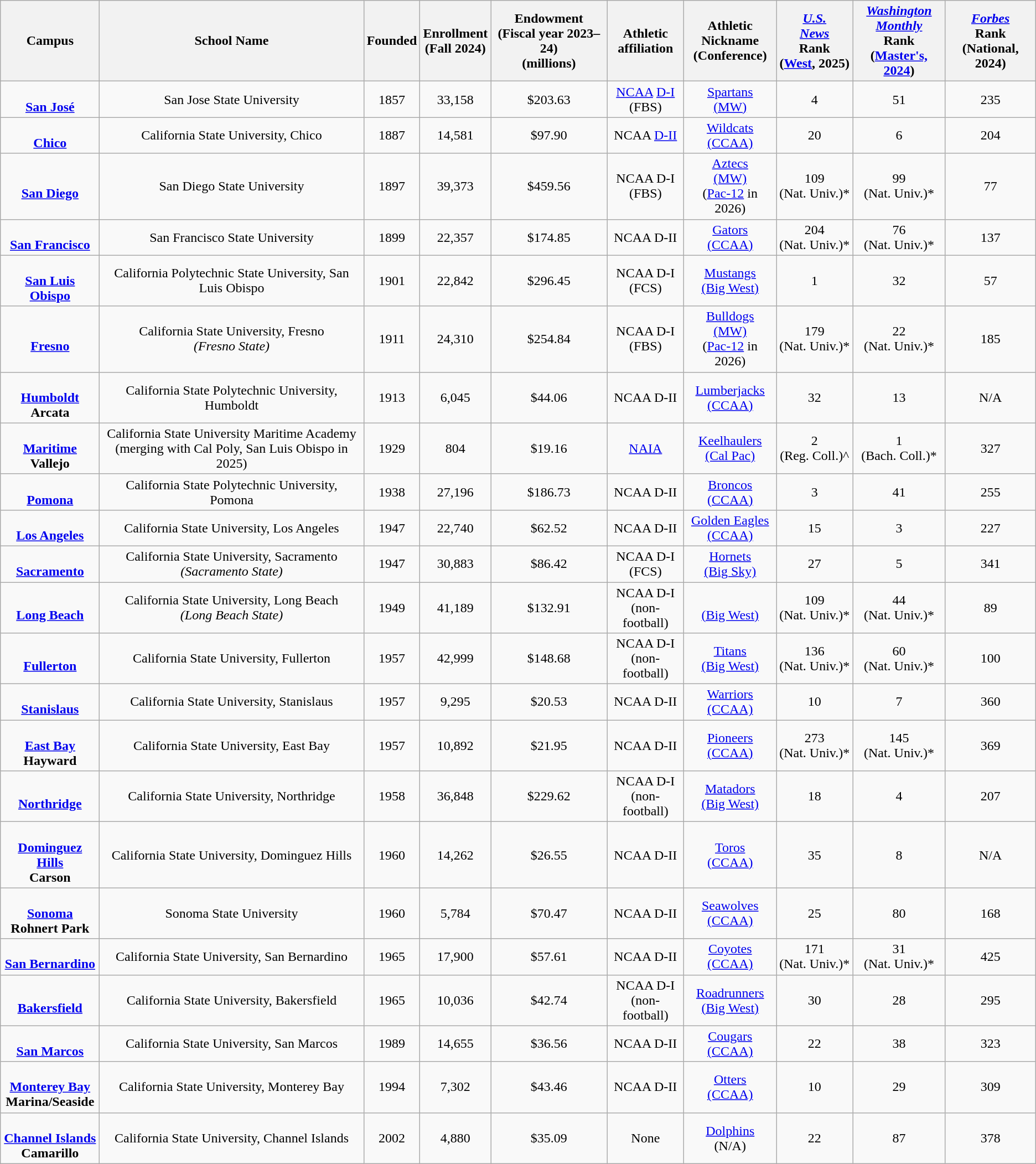<table class="wikitable sortable" style="text-align:center">
<tr>
<th>Campus</th>
<th>School Name</th>
<th>Founded</th>
<th data-sort-type="number">Enrollment <br>(Fall 2024)</th>
<th>Endowment<br>(Fiscal year 2023–24)<br>(millions)</th>
<th>Athletic<br>affiliation</th>
<th>Athletic<br>Nickname<br>(Conference)</th>
<th data-sort-type="number"><em><a href='#'>U.S.<br>News</a></em><br>Rank<br>(<a href='#'>West</a>, 2025)</th>
<th data-sort-type="number"><em><a href='#'>Washington<br>Monthly</a></em><br>Rank<br>(<a href='#'>Master's, 2024</a>)</th>
<th data-sort-type="number"><em><a href='#'>Forbes</a></em><br>Rank<br>(National, 2024)</th>
</tr>
<tr>
<td> <br> <strong><a href='#'>San José</a></strong></td>
<td>San Jose State University</td>
<td>1857</td>
<td>33,158</td>
<td>$203.63</td>
<td><a href='#'>NCAA</a> <a href='#'>D-I</a><br>(FBS)</td>
<td><a href='#'>Spartans</a><br><a href='#'>(MW)</a></td>
<td>4</td>
<td>51</td>
<td>235</td>
</tr>
<tr>
<td> <br> <strong><a href='#'>Chico</a></strong></td>
<td>California State University, Chico</td>
<td>1887</td>
<td>14,581</td>
<td>$97.90</td>
<td>NCAA <a href='#'>D-II</a></td>
<td><a href='#'>Wildcats</a><br><a href='#'>(CCAA)</a></td>
<td>20</td>
<td>6</td>
<td>204</td>
</tr>
<tr>
<td> <br> <strong><a href='#'>San Diego</a></strong></td>
<td>San Diego State University</td>
<td>1897</td>
<td>39,373</td>
<td>$459.56</td>
<td>NCAA D-I<br>(FBS)</td>
<td><a href='#'>Aztecs</a><br><a href='#'>(MW)</a><br>(<a href='#'>Pac-12</a> in 2026)</td>
<td nowrap>109<br>(Nat. Univ.)*</td>
<td>99<br>(Nat. Univ.)*</td>
<td>77</td>
</tr>
<tr>
<td> <br> <strong><a href='#'>San Francisco</a></strong></td>
<td>San Francisco State University</td>
<td>1899</td>
<td>22,357</td>
<td>$174.85</td>
<td>NCAA D-II</td>
<td><a href='#'>Gators</a><br><a href='#'>(CCAA)</a></td>
<td>204<br>(Nat. Univ.)*</td>
<td>76<br>(Nat. Univ.)*</td>
<td>137</td>
</tr>
<tr>
<td> <br> <strong><a href='#'>San Luis Obispo</a></strong></td>
<td>California Polytechnic State University, San Luis Obispo</td>
<td>1901</td>
<td>22,842</td>
<td>$296.45</td>
<td>NCAA D-I<br>(FCS)</td>
<td><a href='#'>Mustangs</a><br><a href='#'>(Big West)</a></td>
<td>1</td>
<td>32</td>
<td>57</td>
</tr>
<tr>
<td> <br> <strong><a href='#'>Fresno</a></strong></td>
<td>California State University, Fresno<br><em>(Fresno State)</em></td>
<td>1911</td>
<td>24,310</td>
<td>$254.84</td>
<td>NCAA D-I<br>(FBS)</td>
<td><a href='#'>Bulldogs</a><br><a href='#'>(MW)</a><br>(<a href='#'>Pac-12</a> in 2026)</td>
<td nowrap>179<br>(Nat. Univ.)*</td>
<td>22<br>(Nat. Univ.)*</td>
<td>185</td>
</tr>
<tr>
<td> <br> <strong><a href='#'>Humboldt</a></strong><br><strong>Arcata</strong></td>
<td>California State Polytechnic University, Humboldt</td>
<td>1913</td>
<td>6,045</td>
<td>$44.06</td>
<td>NCAA D-II</td>
<td><a href='#'>Lumberjacks</a><br><a href='#'>(CCAA)</a></td>
<td>32</td>
<td>13</td>
<td>N/A</td>
</tr>
<tr>
<td> <br> <strong><a href='#'>Maritime</a></strong><br><strong>Vallejo</strong></td>
<td>California State University Maritime Academy<br>(merging with Cal Poly, San Luis Obispo in 2025)</td>
<td>1929</td>
<td>804</td>
<td>$19.16</td>
<td><a href='#'>NAIA</a></td>
<td><a href='#'>Keelhaulers</a><br><a href='#'>(Cal Pac)</a></td>
<td>2 <br>(Reg. Coll.)^</td>
<td>1<br>(Bach. Coll.)*</td>
<td>327</td>
</tr>
<tr>
<td> <br> <strong><a href='#'>Pomona</a></strong></td>
<td>California State Polytechnic University, Pomona</td>
<td>1938</td>
<td>27,196</td>
<td>$186.73</td>
<td>NCAA D-II</td>
<td><a href='#'>Broncos</a><br><a href='#'>(CCAA)</a></td>
<td>3</td>
<td>41</td>
<td>255</td>
</tr>
<tr>
<td> <br> <strong><a href='#'>Los Angeles</a></strong></td>
<td>California State University, Los Angeles</td>
<td>1947</td>
<td>22,740</td>
<td>$62.52</td>
<td>NCAA D-II</td>
<td><a href='#'>Golden Eagles</a><br><a href='#'>(CCAA)</a></td>
<td>15</td>
<td>3</td>
<td>227</td>
</tr>
<tr>
<td> <br> <strong><a href='#'>Sacramento</a></strong></td>
<td>California State University, Sacramento<br><em>(Sacramento State)</em></td>
<td>1947</td>
<td>30,883</td>
<td>$86.42</td>
<td>NCAA D-I<br>(FCS)</td>
<td><a href='#'>Hornets</a><br><a href='#'>(Big Sky)</a></td>
<td>27</td>
<td>5</td>
<td>341</td>
</tr>
<tr>
<td> <br> <strong><a href='#'>Long Beach</a></strong></td>
<td>California State University, Long Beach<br><em>(Long Beach State)</em></td>
<td>1949</td>
<td>41,189</td>
<td>$132.91</td>
<td>NCAA D-I<br>(non-football)</td>
<td><br><a href='#'>(Big West)</a></td>
<td>109<br>(Nat. Univ.)*</td>
<td>44<br>(Nat. Univ.)*</td>
<td>89</td>
</tr>
<tr>
<td> <br> <strong><a href='#'>Fullerton</a></strong></td>
<td>California State University, Fullerton</td>
<td>1957</td>
<td>42,999</td>
<td>$148.68</td>
<td>NCAA D-I<br>(non-football)</td>
<td><a href='#'>Titans</a><br><a href='#'>(Big West)</a></td>
<td>136<br>(Nat. Univ.)*</td>
<td>60<br>(Nat. Univ.)*</td>
<td>100</td>
</tr>
<tr>
<td> <br> <strong><a href='#'>Stanislaus</a></strong></td>
<td>California State University, Stanislaus</td>
<td>1957</td>
<td>9,295</td>
<td>$20.53</td>
<td>NCAA D-II</td>
<td><a href='#'>Warriors</a><br><a href='#'>(CCAA)</a></td>
<td>10</td>
<td>7</td>
<td>360</td>
</tr>
<tr>
<td> <br> <strong><a href='#'>East Bay</a></strong><br><strong>Hayward</strong></td>
<td>California State University, East Bay</td>
<td>1957</td>
<td>10,892</td>
<td>$21.95</td>
<td>NCAA D-II</td>
<td><a href='#'>Pioneers</a><br><a href='#'>(CCAA)</a></td>
<td>273<br>(Nat. Univ.)*</td>
<td>145<br>(Nat. Univ.)*</td>
<td>369</td>
</tr>
<tr>
<td> <br> <strong><a href='#'>Northridge</a></strong></td>
<td>California State University, Northridge</td>
<td>1958</td>
<td>36,848</td>
<td>$229.62</td>
<td>NCAA D-I<br>(non-football)</td>
<td><a href='#'>Matadors</a><br><a href='#'>(Big West)</a></td>
<td>18</td>
<td>4</td>
<td>207</td>
</tr>
<tr>
<td> <br> <strong><a href='#'>Dominguez Hills</a></strong><br><strong>Carson</strong></td>
<td>California State University, Dominguez Hills</td>
<td>1960</td>
<td>14,262</td>
<td>$26.55</td>
<td>NCAA D-II</td>
<td><a href='#'>Toros</a><br><a href='#'>(CCAA)</a></td>
<td>35</td>
<td>8</td>
<td>N/A</td>
</tr>
<tr>
<td> <br> <strong><a href='#'>Sonoma</a></strong><br><strong>Rohnert Park</strong></td>
<td>Sonoma State University</td>
<td>1960</td>
<td>5,784</td>
<td>$70.47</td>
<td>NCAA D-II</td>
<td><a href='#'>Seawolves</a><br><a href='#'>(CCAA)</a></td>
<td>25</td>
<td>80</td>
<td>168</td>
</tr>
<tr>
<td> <br> <strong><a href='#'>San Bernardino</a></strong></td>
<td>California State University, San Bernardino</td>
<td>1965</td>
<td>17,900</td>
<td>$57.61</td>
<td>NCAA D-II</td>
<td><a href='#'>Coyotes</a><br><a href='#'>(CCAA)</a></td>
<td>171<br>(Nat. Univ.)*</td>
<td>31<br>(Nat. Univ.)*</td>
<td>425</td>
</tr>
<tr>
<td> <br> <strong><a href='#'>Bakersfield</a></strong></td>
<td>California State University, Bakersfield</td>
<td>1965</td>
<td>10,036</td>
<td>$42.74</td>
<td>NCAA D-I<br>(non-football)</td>
<td><a href='#'>Roadrunners</a><br><a href='#'>(Big West)</a></td>
<td>30</td>
<td>28</td>
<td>295</td>
</tr>
<tr>
<td> <br> <strong><a href='#'>San Marcos</a></strong></td>
<td>California State University, San Marcos</td>
<td>1989</td>
<td>14,655</td>
<td>$36.56</td>
<td>NCAA D-II</td>
<td><a href='#'>Cougars</a><br><a href='#'>(CCAA)</a></td>
<td>22</td>
<td>38</td>
<td>323</td>
</tr>
<tr>
<td> <br> <strong><a href='#'>Monterey Bay</a></strong><br><strong>Marina/Seaside</strong></td>
<td>California State University, Monterey Bay</td>
<td>1994</td>
<td>7,302</td>
<td>$43.46</td>
<td>NCAA D-II</td>
<td><a href='#'>Otters</a><br><a href='#'>(CCAA)</a></td>
<td>10</td>
<td>29</td>
<td>309</td>
</tr>
<tr>
<td> <br> <strong><a href='#'>Channel Islands</a></strong><br><strong>Camarillo</strong></td>
<td>California State University, Channel Islands</td>
<td>2002</td>
<td>4,880</td>
<td>$35.09</td>
<td>None</td>
<td><a href='#'>Dolphins</a><br>(N/A)</td>
<td>22</td>
<td>87</td>
<td>378</td>
</tr>
</table>
